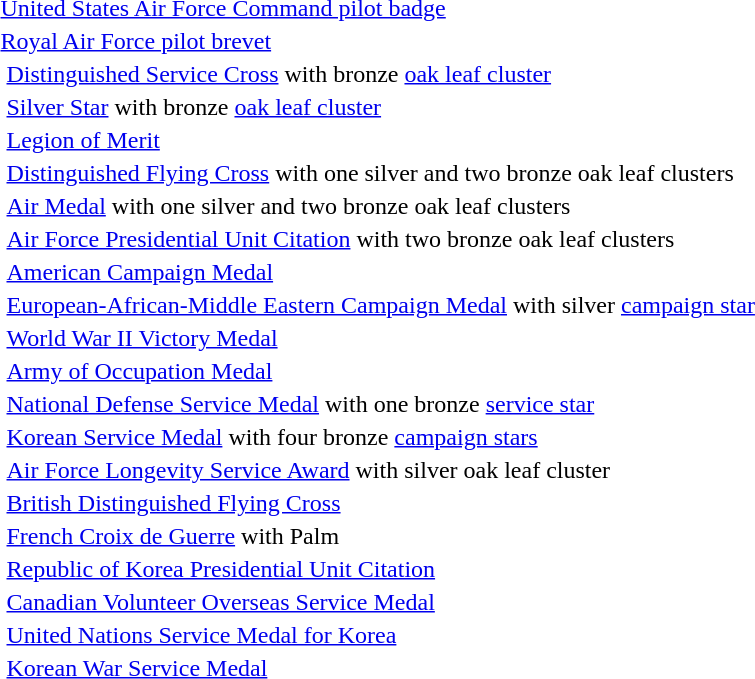<table>
<tr>
<td colspan="2"> <a href='#'>United States Air Force Command pilot badge</a></td>
</tr>
<tr>
<td colspan="2"> <a href='#'>Royal Air Force pilot brevet</a></td>
</tr>
<tr>
<td></td>
<td><a href='#'>Distinguished Service Cross</a> with bronze <a href='#'>oak leaf cluster</a></td>
</tr>
<tr>
<td></td>
<td><a href='#'>Silver Star</a> with bronze <a href='#'>oak leaf cluster</a></td>
</tr>
<tr>
<td></td>
<td><a href='#'>Legion of Merit</a></td>
</tr>
<tr>
<td></td>
<td><a href='#'>Distinguished Flying Cross</a> with one silver and two bronze oak leaf clusters</td>
</tr>
<tr>
<td></td>
<td><a href='#'>Air Medal</a> with one silver and two bronze oak leaf clusters</td>
</tr>
<tr>
<td></td>
<td><a href='#'>Air Force Presidential Unit Citation</a> with two bronze oak leaf clusters</td>
</tr>
<tr>
<td></td>
<td><a href='#'>American Campaign Medal</a></td>
</tr>
<tr>
<td></td>
<td><a href='#'>European-African-Middle Eastern Campaign Medal</a> with silver <a href='#'>campaign star</a></td>
</tr>
<tr>
<td></td>
<td><a href='#'>World War II Victory Medal</a></td>
</tr>
<tr>
<td></td>
<td><a href='#'>Army of Occupation Medal</a></td>
</tr>
<tr>
<td></td>
<td><a href='#'>National Defense Service Medal</a> with one bronze <a href='#'>service star</a></td>
</tr>
<tr>
<td></td>
<td><a href='#'>Korean Service Medal</a> with four bronze <a href='#'>campaign stars</a></td>
</tr>
<tr>
<td></td>
<td><a href='#'>Air Force Longevity Service Award</a> with silver oak leaf cluster</td>
</tr>
<tr>
<td></td>
<td><a href='#'>British Distinguished Flying Cross</a></td>
</tr>
<tr>
<td></td>
<td><a href='#'>French Croix de Guerre</a> with Palm</td>
</tr>
<tr>
<td></td>
<td><a href='#'>Republic of Korea Presidential Unit Citation</a></td>
</tr>
<tr>
<td></td>
<td><a href='#'>Canadian Volunteer Overseas Service Medal</a></td>
</tr>
<tr>
<td></td>
<td><a href='#'>United Nations Service Medal for Korea</a></td>
</tr>
<tr>
<td></td>
<td><a href='#'>Korean War Service Medal</a></td>
</tr>
<tr>
</tr>
</table>
